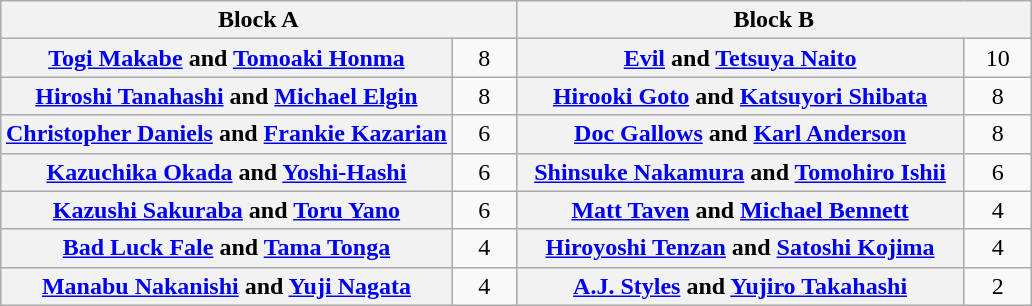<table class="wikitable" style="margin: 1em auto 1em auto;text-align:center">
<tr>
<th colspan="2" style="width:50%">Block A</th>
<th colspan="2" style="width:50%">Block B</th>
</tr>
<tr>
<th><a href='#'>Togi Makabe</a> and <a href='#'>Tomoaki Honma</a></th>
<td style="width:35px">8</td>
<th><a href='#'>Evil</a> and <a href='#'>Tetsuya Naito</a></th>
<td style="width:35px">10</td>
</tr>
<tr>
<th><a href='#'>Hiroshi Tanahashi</a> and <a href='#'>Michael Elgin</a></th>
<td>8</td>
<th><a href='#'>Hirooki Goto</a> and <a href='#'>Katsuyori Shibata</a></th>
<td>8</td>
</tr>
<tr>
<th><a href='#'>Christopher Daniels</a> and <a href='#'>Frankie Kazarian</a></th>
<td>6</td>
<th><a href='#'>Doc Gallows</a> and <a href='#'>Karl Anderson</a></th>
<td>8</td>
</tr>
<tr>
<th><a href='#'>Kazuchika Okada</a> and <a href='#'>Yoshi-Hashi</a></th>
<td>6</td>
<th><a href='#'>Shinsuke Nakamura</a> and <a href='#'>Tomohiro Ishii</a></th>
<td>6</td>
</tr>
<tr>
<th><a href='#'>Kazushi Sakuraba</a> and <a href='#'>Toru Yano</a></th>
<td>6</td>
<th><a href='#'>Matt Taven</a> and <a href='#'>Michael Bennett</a></th>
<td>4</td>
</tr>
<tr>
<th><a href='#'>Bad Luck Fale</a> and <a href='#'>Tama Tonga</a></th>
<td>4</td>
<th><a href='#'>Hiroyoshi Tenzan</a> and <a href='#'>Satoshi Kojima</a></th>
<td>4</td>
</tr>
<tr>
<th><a href='#'>Manabu Nakanishi</a> and <a href='#'>Yuji Nagata</a></th>
<td>4</td>
<th><a href='#'>A.J. Styles</a> and <a href='#'>Yujiro Takahashi</a></th>
<td>2</td>
</tr>
</table>
